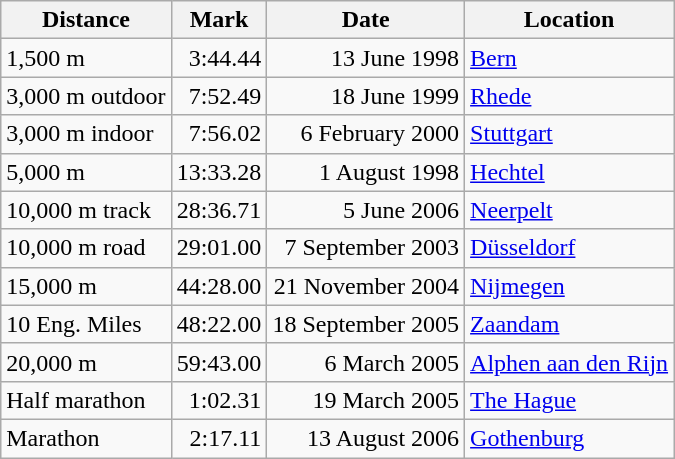<table class="wikitable" |]>
<tr>
<th>Distance</th>
<th>Mark</th>
<th>Date</th>
<th>Location</th>
</tr>
<tr>
<td>1,500 m</td>
<td align=right>3:44.44</td>
<td align=right>13 June 1998</td>
<td><a href='#'>Bern</a></td>
</tr>
<tr>
<td>3,000 m outdoor</td>
<td align=right>7:52.49</td>
<td align=right>18 June 1999</td>
<td><a href='#'>Rhede</a></td>
</tr>
<tr>
<td>3,000 m indoor</td>
<td align=right>7:56.02</td>
<td align=right>6 February 2000</td>
<td><a href='#'>Stuttgart</a></td>
</tr>
<tr>
<td>5,000 m</td>
<td align=right>13:33.28</td>
<td align=right>1 August 1998</td>
<td><a href='#'>Hechtel</a></td>
</tr>
<tr>
<td>10,000 m track</td>
<td align=right>28:36.71</td>
<td align=right>5 June 2006</td>
<td><a href='#'>Neerpelt</a></td>
</tr>
<tr>
<td>10,000 m road</td>
<td align=right>29:01.00</td>
<td align=right>7 September 2003</td>
<td><a href='#'>Düsseldorf</a></td>
</tr>
<tr>
<td>15,000 m</td>
<td align=right>44:28.00</td>
<td align=right>21 November 2004</td>
<td><a href='#'>Nijmegen</a></td>
</tr>
<tr>
<td>10 Eng. Miles</td>
<td align=right>48:22.00</td>
<td align=right>18 September 2005</td>
<td><a href='#'>Zaandam</a></td>
</tr>
<tr>
<td>20,000 m</td>
<td align=right>59:43.00</td>
<td align=right>6 March 2005</td>
<td><a href='#'>Alphen aan den Rijn</a></td>
</tr>
<tr>
<td>Half marathon</td>
<td align=right>1:02.31</td>
<td align=right>19 March 2005</td>
<td><a href='#'>The Hague</a></td>
</tr>
<tr>
<td>Marathon</td>
<td align=right>2:17.11</td>
<td align=right>13 August 2006</td>
<td><a href='#'>Gothenburg</a></td>
</tr>
</table>
